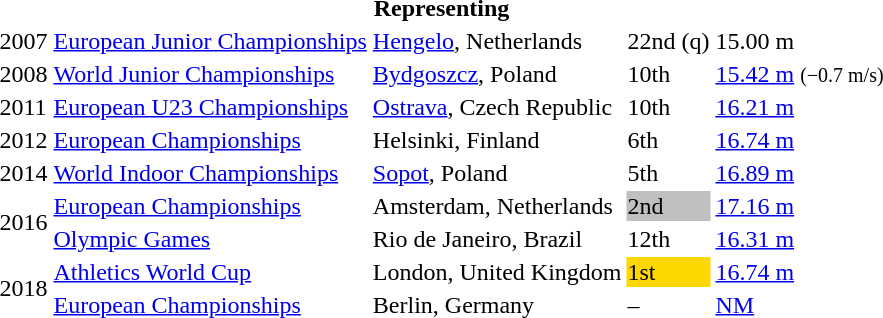<table>
<tr>
<th colspan="5">Representing </th>
</tr>
<tr>
<td>2007</td>
<td><a href='#'>European Junior Championships</a></td>
<td><a href='#'>Hengelo</a>, Netherlands</td>
<td>22nd (q)</td>
<td>15.00 m</td>
</tr>
<tr>
<td>2008</td>
<td><a href='#'>World Junior Championships</a></td>
<td><a href='#'>Bydgoszcz</a>, Poland</td>
<td>10th</td>
<td><a href='#'>15.42 m</a>  <small>(−0.7 m/s)</small></td>
</tr>
<tr>
<td>2011</td>
<td><a href='#'>European U23 Championships</a></td>
<td><a href='#'>Ostrava</a>, Czech Republic</td>
<td>10th</td>
<td><a href='#'>16.21 m</a></td>
</tr>
<tr>
<td>2012</td>
<td><a href='#'>European Championships</a></td>
<td>Helsinki, Finland</td>
<td>6th</td>
<td><a href='#'>16.74 m</a></td>
</tr>
<tr>
<td>2014</td>
<td><a href='#'>World Indoor Championships</a></td>
<td><a href='#'>Sopot</a>, Poland</td>
<td>5th</td>
<td><a href='#'>16.89 m</a></td>
</tr>
<tr>
<td rowspan=2>2016</td>
<td><a href='#'>European Championships</a></td>
<td>Amsterdam, Netherlands</td>
<td bgcolor=silver>2nd</td>
<td><a href='#'>17.16 m</a></td>
</tr>
<tr>
<td><a href='#'>Olympic Games</a></td>
<td>Rio de Janeiro, Brazil</td>
<td>12th</td>
<td><a href='#'>16.31 m</a></td>
</tr>
<tr>
<td rowspan=2>2018</td>
<td><a href='#'>Athletics World Cup</a></td>
<td>London, United Kingdom</td>
<td bgcolor=gold>1st</td>
<td><a href='#'>16.74 m</a></td>
</tr>
<tr>
<td><a href='#'>European Championships</a></td>
<td>Berlin, Germany</td>
<td>–</td>
<td><a href='#'>NM</a></td>
</tr>
</table>
